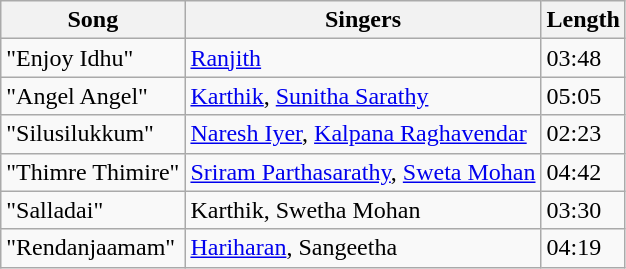<table class="wikitable">
<tr>
<th>Song</th>
<th>Singers</th>
<th>Length</th>
</tr>
<tr>
<td>"Enjoy Idhu"</td>
<td><a href='#'>Ranjith</a></td>
<td>03:48</td>
</tr>
<tr>
<td>"Angel Angel"</td>
<td><a href='#'>Karthik</a>, <a href='#'>Sunitha Sarathy</a></td>
<td>05:05</td>
</tr>
<tr>
<td>"Silusilukkum"</td>
<td><a href='#'>Naresh Iyer</a>, <a href='#'>Kalpana Raghavendar</a></td>
<td>02:23</td>
</tr>
<tr>
<td>"Thimre Thimire"</td>
<td><a href='#'>Sriram Parthasarathy</a>, <a href='#'>Sweta Mohan</a></td>
<td>04:42</td>
</tr>
<tr>
<td>"Salladai"</td>
<td>Karthik, Swetha Mohan</td>
<td>03:30</td>
</tr>
<tr>
<td>"Rendanjaamam"</td>
<td><a href='#'>Hariharan</a>, Sangeetha</td>
<td>04:19</td>
</tr>
</table>
